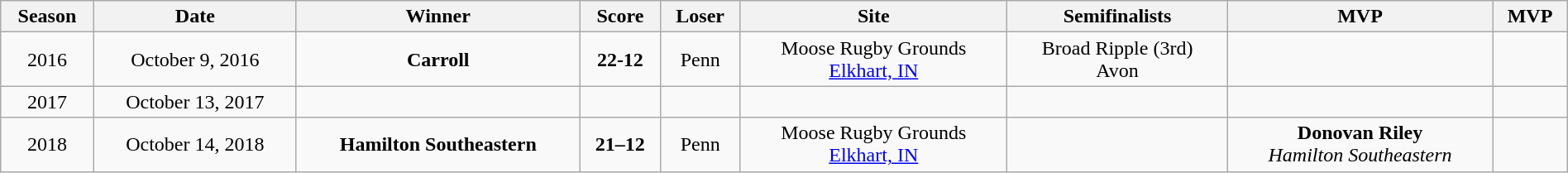<table class="wikitable" style="width:100%;">
<tr>
<th>Season</th>
<th>Date</th>
<th>Winner</th>
<th>Score</th>
<th>Loser</th>
<th>Site</th>
<th>Semifinalists</th>
<th>MVP</th>
<th>MVP</th>
</tr>
<tr>
<td align=center>2016</td>
<td align=center>October 9, 2016</td>
<td align=center><strong>Carroll</strong></td>
<td align=center><strong>22-12</strong></td>
<td align=center>Penn</td>
<td align=center>Moose Rugby Grounds<br><a href='#'>Elkhart, IN</a></td>
<td align=center>Broad Ripple (3rd)<br>Avon</td>
<td align=center></td>
<td align=center></td>
</tr>
<tr>
<td align=center>2017</td>
<td align=center>October 13, 2017</td>
<td align=center></td>
<td align=center></td>
<td align=center></td>
<td align=center></td>
<td align=center></td>
<td align=center></td>
<td align=center></td>
</tr>
<tr>
<td align=center>2018</td>
<td align=center>October 14, 2018</td>
<td align=center><strong>Hamilton Southeastern</strong></td>
<td align=center><strong>21–12</strong></td>
<td align=center>Penn</td>
<td align=center>Moose Rugby Grounds<br><a href='#'>Elkhart, IN</a></td>
<td align=center><br></td>
<td align=center><strong>Donovan Riley</strong><br><em>Hamilton Southeastern</em></td>
<td align=center></td>
</tr>
</table>
